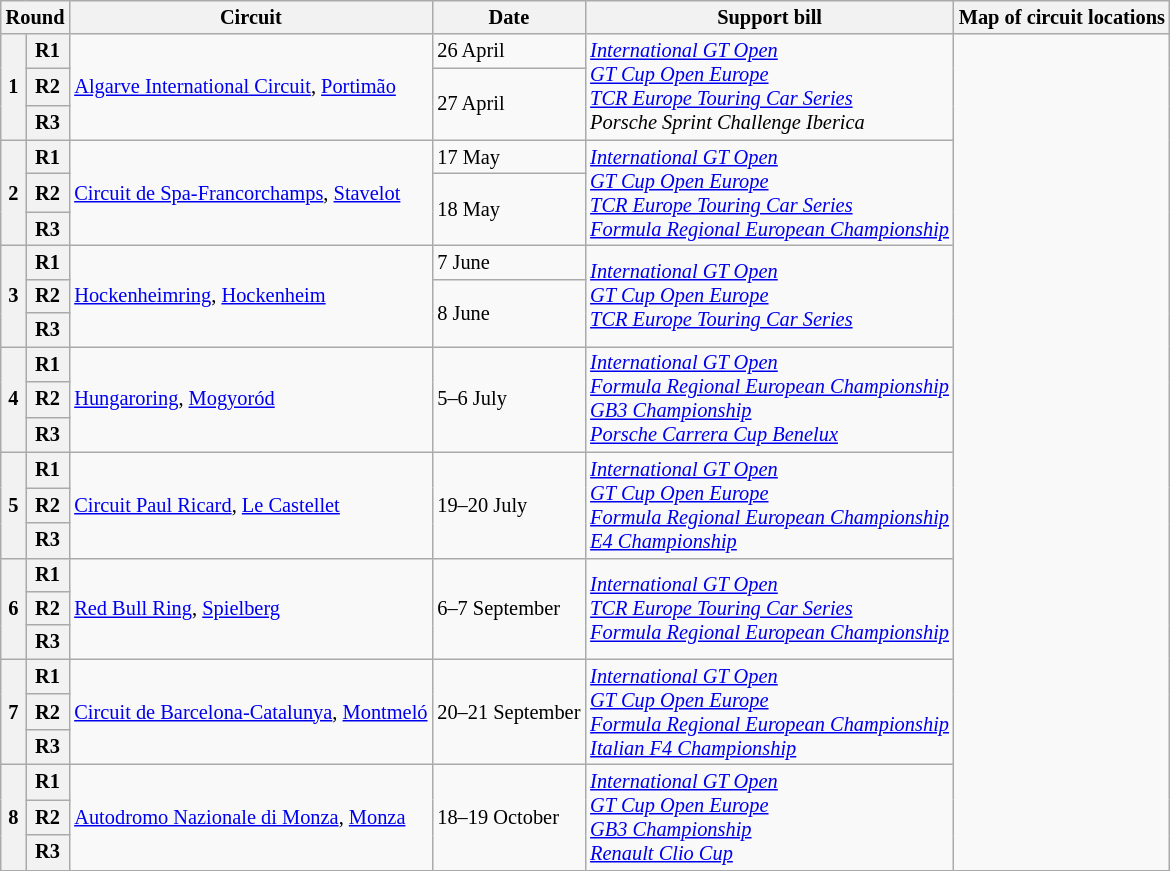<table class="wikitable" style="font-size: 85%;">
<tr>
<th colspan="2">Round</th>
<th>Circuit</th>
<th>Date</th>
<th>Support bill</th>
<th>Map of circuit locations</th>
</tr>
<tr>
<th rowspan="3">1</th>
<th>R1</th>
<td rowspan="3"> <a href='#'>Algarve International Circuit</a>, <a href='#'>Portimão</a></td>
<td>26 April</td>
<td rowspan="3"><em><a href='#'>International GT Open</a><br><a href='#'>GT Cup Open Europe</a><br><a href='#'>TCR Europe Touring Car Series</a><br>Porsche Sprint Challenge Iberica</em></td>
<td rowspan="24"></td>
</tr>
<tr>
<th>R2</th>
<td rowspan="2">27 April</td>
</tr>
<tr>
<th>R3</th>
</tr>
<tr>
<th rowspan="3">2</th>
<th>R1</th>
<td rowspan="3"> <a href='#'>Circuit de Spa-Francorchamps</a>, <a href='#'>Stavelot</a></td>
<td>17 May</td>
<td rowspan="3"><em><a href='#'>International GT Open</a><br><a href='#'>GT Cup Open Europe</a><br><a href='#'>TCR Europe Touring Car Series</a><br><a href='#'>Formula Regional European Championship</a></em></td>
</tr>
<tr>
<th>R2</th>
<td rowspan="2">18 May</td>
</tr>
<tr>
<th>R3</th>
</tr>
<tr>
<th rowspan="3">3</th>
<th>R1</th>
<td rowspan="3"> <a href='#'>Hockenheimring</a>, <a href='#'>Hockenheim</a></td>
<td>7 June</td>
<td rowspan="3"><em><a href='#'>International GT Open</a><br><a href='#'>GT Cup Open Europe</a><br><a href='#'>TCR Europe Touring Car Series</a></em></td>
</tr>
<tr>
<th>R2</th>
<td rowspan="2">8 June</td>
</tr>
<tr>
<th>R3</th>
</tr>
<tr>
<th rowspan="3">4</th>
<th>R1</th>
<td rowspan="3"> <a href='#'>Hungaroring</a>, <a href='#'>Mogyoród</a></td>
<td rowspan="3">5–6 July</td>
<td rowspan="3"><em><a href='#'>International GT Open</a><br><a href='#'>Formula Regional European Championship</a><br><a href='#'>GB3 Championship</a><br><a href='#'>Porsche Carrera Cup Benelux</a></em></td>
</tr>
<tr>
<th>R2</th>
</tr>
<tr>
<th>R3</th>
</tr>
<tr>
<th rowspan="3">5</th>
<th>R1</th>
<td rowspan="3"> <a href='#'>Circuit Paul Ricard</a>, <a href='#'>Le Castellet</a></td>
<td rowspan="3">19–20 July</td>
<td rowspan="3"><em><a href='#'>International GT Open</a><br><a href='#'>GT Cup Open Europe</a><br><a href='#'>Formula Regional European Championship</a><br><a href='#'>E4 Championship</a></em></td>
</tr>
<tr>
<th>R2</th>
</tr>
<tr>
<th>R3</th>
</tr>
<tr>
<th rowspan="3">6</th>
<th>R1</th>
<td rowspan="3"> <a href='#'>Red Bull Ring</a>, <a href='#'>Spielberg</a></td>
<td rowspan="3">6–7 September</td>
<td rowspan="3"><em><a href='#'>International GT Open</a><br><a href='#'>TCR Europe Touring Car Series</a><br><a href='#'>Formula Regional European Championship</a></em></td>
</tr>
<tr>
<th>R2</th>
</tr>
<tr>
<th>R3</th>
</tr>
<tr>
<th rowspan="3">7</th>
<th>R1</th>
<td rowspan="3" nowrap> <a href='#'>Circuit de Barcelona-Catalunya</a>, <a href='#'>Montmeló</a></td>
<td rowspan="3" nowrap>20–21 September</td>
<td rowspan="3" nowrap><em><a href='#'>International GT Open</a><br><a href='#'>GT Cup Open Europe</a><br><a href='#'>Formula Regional European Championship</a><br><a href='#'>Italian F4 Championship</a></em></td>
</tr>
<tr>
<th>R2</th>
</tr>
<tr>
<th>R3</th>
</tr>
<tr>
<th rowspan="3">8</th>
<th>R1</th>
<td rowspan="3"> <a href='#'>Autodromo Nazionale di Monza</a>, <a href='#'>Monza</a></td>
<td rowspan="3">18–19 October</td>
<td rowspan="3"><em><a href='#'>International GT Open</a><br><a href='#'>GT Cup Open Europe</a><br><a href='#'>GB3 Championship</a><br><a href='#'>Renault Clio Cup</a></em></td>
</tr>
<tr>
<th>R2</th>
</tr>
<tr>
<th>R3</th>
</tr>
</table>
